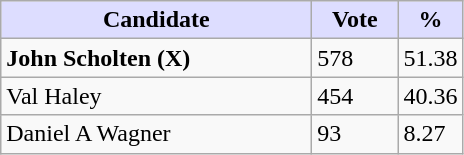<table class="wikitable">
<tr>
<th style="background:#ddf; width:200px;">Candidate</th>
<th style="background:#ddf; width:50px;">Vote</th>
<th style="background:#ddf; width:30px;">%</th>
</tr>
<tr>
<td><strong>John Scholten (X)</strong></td>
<td>578</td>
<td>51.38</td>
</tr>
<tr>
<td>Val Haley</td>
<td>454</td>
<td>40.36</td>
</tr>
<tr>
<td>Daniel A Wagner</td>
<td>93</td>
<td>8.27</td>
</tr>
</table>
